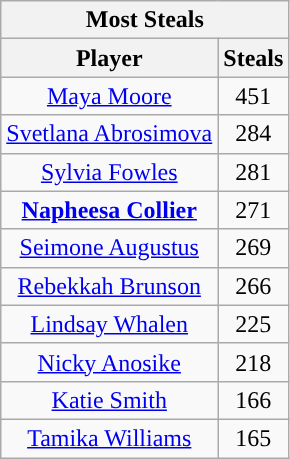<table class="wikitable sortable" style="text-align:center">
<tr>
<th colspan="5">Most Steals</th>
</tr>
<tr>
<th>Player</th>
<th>Steals</th>
</tr>
<tr>
<td><a href='#'>Maya Moore</a></td>
<td>451</td>
</tr>
<tr>
<td><a href='#'>Svetlana Abrosimova</a></td>
<td>284</td>
</tr>
<tr>
<td><a href='#'>Sylvia Fowles</a></td>
<td>281</td>
</tr>
<tr>
<td><strong><a href='#'>Napheesa Collier</a></strong></td>
<td>271</td>
</tr>
<tr>
<td><a href='#'>Seimone Augustus</a></td>
<td>269</td>
</tr>
<tr>
<td><a href='#'>Rebekkah Brunson</a></td>
<td>266</td>
</tr>
<tr>
<td><a href='#'>Lindsay Whalen</a></td>
<td>225</td>
</tr>
<tr>
<td><a href='#'>Nicky Anosike</a></td>
<td>218</td>
</tr>
<tr>
<td><a href='#'>Katie Smith</a></td>
<td>166</td>
</tr>
<tr>
<td><a href='#'>Tamika Williams</a></td>
<td>165</td>
</tr>
</table>
